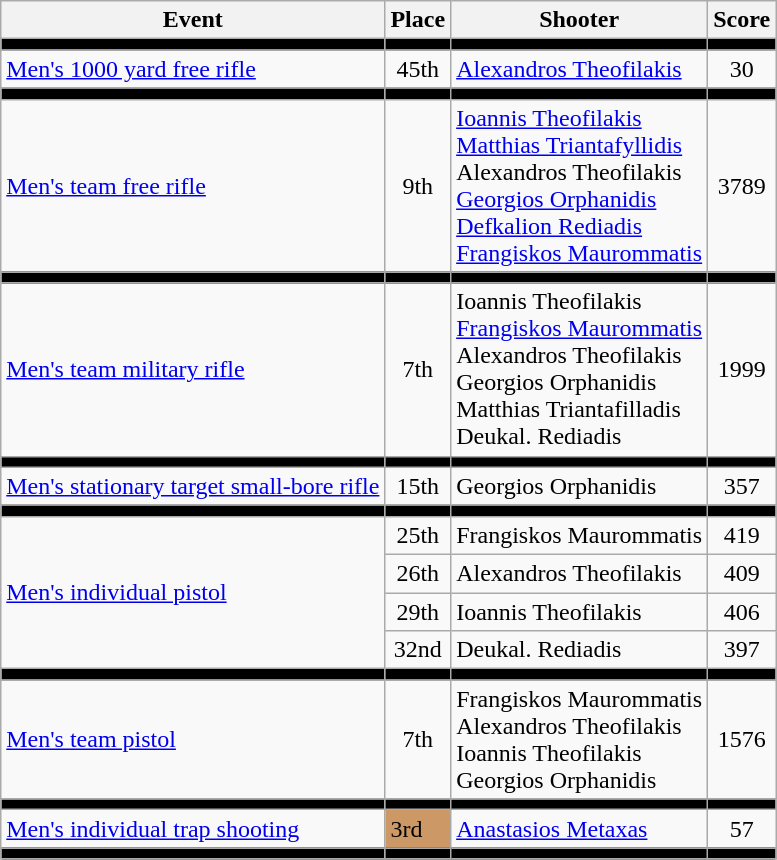<table class=wikitable>
<tr>
<th>Event</th>
<th>Place</th>
<th>Shooter</th>
<th>Score</th>
</tr>
<tr bgcolor=black>
<td></td>
<td></td>
<td></td>
<td></td>
</tr>
<tr>
<td><a href='#'>Men's 1000 yard free rifle</a></td>
<td align=center>45th</td>
<td><a href='#'>Alexandros Theofilakis</a></td>
<td align=center>30</td>
</tr>
<tr bgcolor=black>
<td></td>
<td></td>
<td></td>
<td></td>
</tr>
<tr>
<td><a href='#'>Men's team free rifle</a></td>
<td align=center>9th</td>
<td><a href='#'>Ioannis Theofilakis</a> <br> <a href='#'>Matthias Triantafyllidis</a> <br> Alexandros Theofilakis <br> <a href='#'>Georgios Orphanidis</a> <br> <a href='#'>Defkalion Rediadis</a> <br> <a href='#'>Frangiskos Maurommatis</a></td>
<td align=center>3789</td>
</tr>
<tr bgcolor=black>
<td></td>
<td></td>
<td></td>
<td></td>
</tr>
<tr>
<td><a href='#'>Men's team military rifle</a></td>
<td align=center>7th</td>
<td>Ioannis Theofilakis <br> <a href='#'>Frangiskos Maurommatis</a> <br> Alexandros Theofilakis <br> Georgios Orphanidis <br> Matthias Triantafilladis <br> Deukal. Rediadis</td>
<td align=center>1999</td>
</tr>
<tr bgcolor=black>
<td></td>
<td></td>
<td></td>
<td></td>
</tr>
<tr>
<td><a href='#'>Men's stationary target small-bore rifle</a></td>
<td align=center>15th</td>
<td>Georgios Orphanidis</td>
<td align=center>357</td>
</tr>
<tr bgcolor=black>
<td></td>
<td></td>
<td></td>
<td></td>
</tr>
<tr>
<td rowspan=4><a href='#'>Men's individual pistol</a></td>
<td align=center>25th</td>
<td>Frangiskos Maurommatis</td>
<td align=center>419</td>
</tr>
<tr>
<td align=center>26th</td>
<td>Alexandros Theofilakis</td>
<td align=center>409</td>
</tr>
<tr>
<td align=center>29th</td>
<td>Ioannis Theofilakis</td>
<td align=center>406</td>
</tr>
<tr>
<td align=center>32nd</td>
<td>Deukal. Rediadis</td>
<td align=center>397</td>
</tr>
<tr bgcolor=black>
<td></td>
<td></td>
<td></td>
<td></td>
</tr>
<tr>
<td><a href='#'>Men's team pistol</a></td>
<td align=center>7th</td>
<td>Frangiskos Maurommatis <br> Alexandros Theofilakis <br> Ioannis Theofilakis <br> Georgios Orphanidis</td>
<td align=center>1576</td>
</tr>
<tr bgcolor=black>
<td></td>
<td></td>
<td></td>
<td></td>
</tr>
<tr>
<td><a href='#'>Men's individual trap shooting</a></td>
<td bgcolor="CC9966">3rd</td>
<td><a href='#'>Anastasios Metaxas</a></td>
<td align=center>57</td>
</tr>
<tr bgcolor=black>
<td></td>
<td></td>
<td></td>
<td></td>
</tr>
</table>
